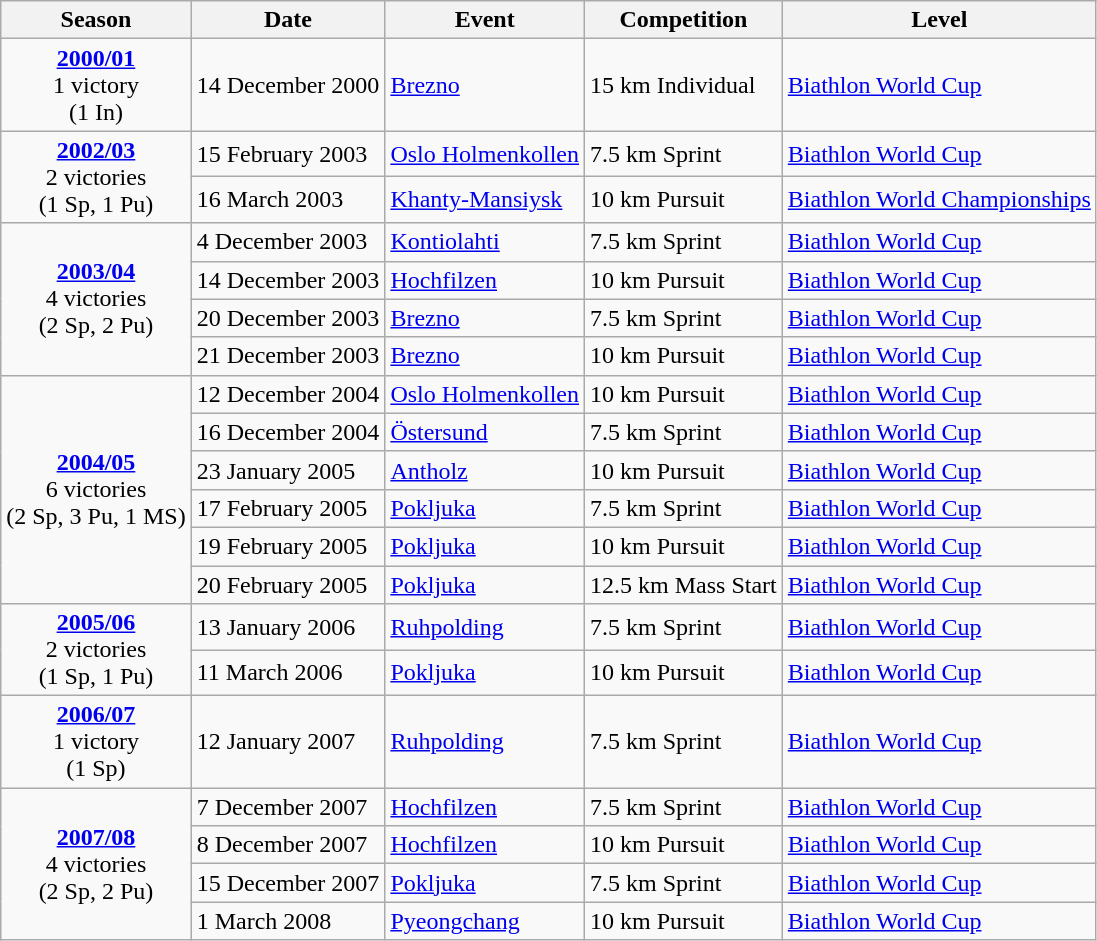<table class="wikitable">
<tr>
<th>Season</th>
<th>Date</th>
<th>Event</th>
<th>Competition</th>
<th>Level</th>
</tr>
<tr>
<td rowspan="1" style="text-align:center;"><strong><a href='#'>2000/01</a></strong> <br> 1 victory <br> (1 In)</td>
<td>14 December 2000</td>
<td> <a href='#'>Brezno</a></td>
<td>15 km Individual</td>
<td><a href='#'>Biathlon World Cup</a></td>
</tr>
<tr>
<td rowspan="2" style="text-align:center;"><strong><a href='#'>2002/03</a></strong> <br> 2 victories <br> (1 Sp, 1 Pu)</td>
<td>15 February 2003</td>
<td> <a href='#'>Oslo Holmenkollen</a></td>
<td>7.5 km Sprint</td>
<td><a href='#'>Biathlon World Cup</a></td>
</tr>
<tr>
<td>16 March 2003</td>
<td> <a href='#'>Khanty-Mansiysk</a></td>
<td>10 km Pursuit</td>
<td><a href='#'>Biathlon World Championships</a></td>
</tr>
<tr>
<td rowspan="4" style="text-align:center;"><strong><a href='#'>2003/04</a></strong> <br> 4 victories <br> (2 Sp, 2 Pu)</td>
<td>4 December 2003</td>
<td> <a href='#'>Kontiolahti</a></td>
<td>7.5 km Sprint</td>
<td><a href='#'>Biathlon World Cup</a></td>
</tr>
<tr>
<td>14 December 2003</td>
<td> <a href='#'>Hochfilzen</a></td>
<td>10 km Pursuit</td>
<td><a href='#'>Biathlon World Cup</a></td>
</tr>
<tr>
<td>20 December 2003</td>
<td> <a href='#'>Brezno</a></td>
<td>7.5 km Sprint</td>
<td><a href='#'>Biathlon World Cup</a></td>
</tr>
<tr>
<td>21 December 2003</td>
<td> <a href='#'>Brezno</a></td>
<td>10 km Pursuit</td>
<td><a href='#'>Biathlon World Cup</a></td>
</tr>
<tr>
<td rowspan="6" style="text-align:center;"><strong><a href='#'>2004/05</a></strong> <br> 6 victories <br> (2 Sp, 3 Pu, 1 MS)</td>
<td>12 December 2004</td>
<td> <a href='#'>Oslo Holmenkollen</a></td>
<td>10 km Pursuit</td>
<td><a href='#'>Biathlon World Cup</a></td>
</tr>
<tr>
<td>16 December 2004</td>
<td> <a href='#'>Östersund</a></td>
<td>7.5 km Sprint</td>
<td><a href='#'>Biathlon World Cup</a></td>
</tr>
<tr>
<td>23 January 2005</td>
<td> <a href='#'>Antholz</a></td>
<td>10 km Pursuit</td>
<td><a href='#'>Biathlon World Cup</a></td>
</tr>
<tr>
<td>17 February 2005</td>
<td> <a href='#'>Pokljuka</a></td>
<td>7.5 km Sprint</td>
<td><a href='#'>Biathlon World Cup</a></td>
</tr>
<tr>
<td>19 February 2005</td>
<td> <a href='#'>Pokljuka</a></td>
<td>10 km Pursuit</td>
<td><a href='#'>Biathlon World Cup</a></td>
</tr>
<tr>
<td>20 February 2005</td>
<td> <a href='#'>Pokljuka</a></td>
<td>12.5 km Mass Start</td>
<td><a href='#'>Biathlon World Cup</a></td>
</tr>
<tr>
<td rowspan="2" style="text-align:center;"><strong><a href='#'>2005/06</a></strong> <br> 2 victories <br> (1 Sp, 1 Pu)</td>
<td>13 January 2006</td>
<td> <a href='#'>Ruhpolding</a></td>
<td>7.5 km Sprint</td>
<td><a href='#'>Biathlon World Cup</a></td>
</tr>
<tr>
<td>11 March 2006</td>
<td> <a href='#'>Pokljuka</a></td>
<td>10 km Pursuit</td>
<td><a href='#'>Biathlon World Cup</a></td>
</tr>
<tr>
<td rowspan="1" style="text-align:center;"><strong><a href='#'>2006/07</a></strong> <br> 1 victory <br> (1 Sp)</td>
<td>12 January 2007</td>
<td> <a href='#'>Ruhpolding</a></td>
<td>7.5 km Sprint</td>
<td><a href='#'>Biathlon World Cup</a></td>
</tr>
<tr>
<td rowspan="4" style="text-align:center;"><strong><a href='#'>2007/08</a></strong> <br> 4 victories <br> (2 Sp, 2 Pu)</td>
<td>7 December 2007</td>
<td> <a href='#'>Hochfilzen</a></td>
<td>7.5 km Sprint</td>
<td><a href='#'>Biathlon World Cup</a></td>
</tr>
<tr>
<td>8 December 2007</td>
<td> <a href='#'>Hochfilzen</a></td>
<td>10 km Pursuit</td>
<td><a href='#'>Biathlon World Cup</a></td>
</tr>
<tr>
<td>15 December 2007</td>
<td> <a href='#'>Pokljuka</a></td>
<td>7.5 km Sprint</td>
<td><a href='#'>Biathlon World Cup</a></td>
</tr>
<tr>
<td>1 March 2008</td>
<td> <a href='#'>Pyeongchang</a></td>
<td>10 km Pursuit</td>
<td><a href='#'>Biathlon World Cup</a></td>
</tr>
</table>
